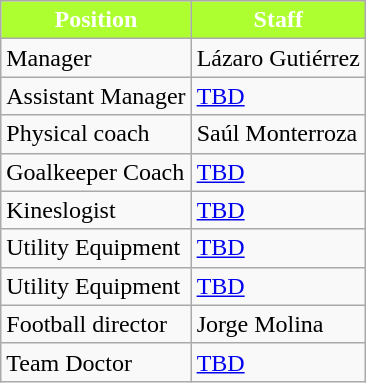<table class="wikitable">
<tr>
<th style="color:White; background:#ADFF2F;">Position</th>
<th style="color:White; background:#ADFF2F;">Staff</th>
</tr>
<tr>
<td>Manager</td>
<td> Lázaro Gutiérrez</td>
</tr>
<tr>
<td>Assistant Manager</td>
<td> <a href='#'>TBD</a></td>
</tr>
<tr>
<td>Physical coach</td>
<td> Saúl Monterroza</td>
</tr>
<tr>
<td>Goalkeeper Coach</td>
<td> <a href='#'>TBD</a></td>
</tr>
<tr>
<td>Kineslogist</td>
<td>  <a href='#'>TBD</a></td>
</tr>
<tr>
<td>Utility Equipment</td>
<td> <a href='#'>TBD</a></td>
</tr>
<tr>
<td>Utility Equipment</td>
<td> <a href='#'>TBD</a></td>
</tr>
<tr>
<td>Football director</td>
<td> Jorge Molina</td>
</tr>
<tr>
<td>Team Doctor</td>
<td> <a href='#'>TBD</a></td>
</tr>
</table>
